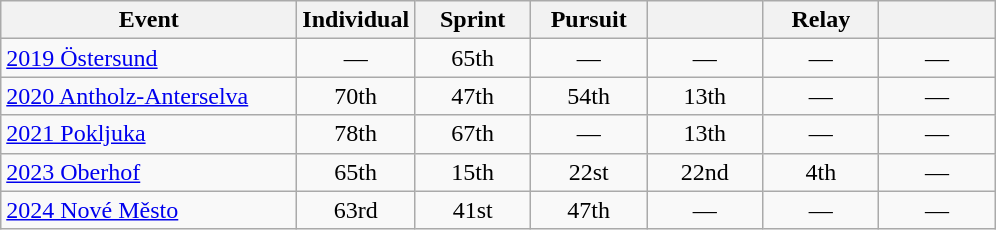<table class="wikitable" style="text-align: center;">
<tr ">
<th style="width:190px;">Event</th>
<th style="width:70px;">Individual</th>
<th style="width:70px;">Sprint</th>
<th style="width:70px;">Pursuit</th>
<th style="width:70px;"></th>
<th style="width:70px;">Relay</th>
<th style="width:70px;"></th>
</tr>
<tr>
<td align=left> <a href='#'>2019 Östersund</a></td>
<td>—</td>
<td>65th</td>
<td>—</td>
<td>—</td>
<td>—</td>
<td>—</td>
</tr>
<tr>
<td align=left> <a href='#'>2020 Antholz-Anterselva</a></td>
<td>70th</td>
<td>47th</td>
<td>54th</td>
<td>13th</td>
<td>—</td>
<td>—</td>
</tr>
<tr>
<td align=left> <a href='#'>2021 Pokljuka</a></td>
<td>78th</td>
<td>67th</td>
<td>—</td>
<td>13th</td>
<td>—</td>
<td>—</td>
</tr>
<tr>
<td align=left> <a href='#'>2023 Oberhof</a></td>
<td>65th</td>
<td>15th</td>
<td>22st</td>
<td>22nd</td>
<td>4th</td>
<td>—</td>
</tr>
<tr>
<td align=left> <a href='#'>2024 Nové Město</a></td>
<td>63rd</td>
<td>41st</td>
<td>47th</td>
<td>—</td>
<td>—</td>
<td>—</td>
</tr>
</table>
